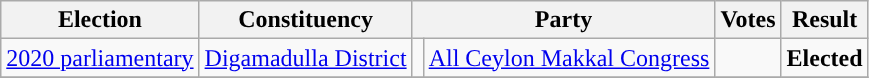<table class="wikitable" style="text-align:left;">
<tr>
<th scope=col>Election</th>
<th scope=col>Constituency</th>
<th scope=col colspan="2">Party</th>
<th scope=col>Votes</th>
<th scope=col>Result</th>
</tr>
<tr>
<td><a href='#'>2020 parliamentary</a></td>
<td><a href='#'>Digamadulla District</a></td>
<td style="background:"></td>
<td><a href='#'>All Ceylon Makkal Congress</a></td>
<td align=right></td>
<td><strong>Elected</strong></td>
</tr>
<tr>
</tr>
</table>
